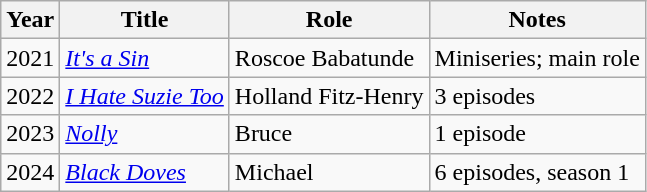<table class="wikitable sortable">
<tr>
<th>Year</th>
<th>Title</th>
<th>Role</th>
<th class="unsortable">Notes</th>
</tr>
<tr>
<td>2021</td>
<td><em><a href='#'>It's a Sin</a></em></td>
<td>Roscoe Babatunde</td>
<td>Miniseries; main role</td>
</tr>
<tr>
<td>2022</td>
<td><em><a href='#'>I Hate Suzie Too</a></em></td>
<td>Holland Fitz-Henry</td>
<td>3 episodes</td>
</tr>
<tr>
<td>2023</td>
<td><em><a href='#'>Nolly</a></em></td>
<td>Bruce</td>
<td>1 episode</td>
</tr>
<tr>
<td>2024</td>
<td><em><a href='#'>Black Doves</a></em></td>
<td>Michael</td>
<td>6 episodes, season 1</td>
</tr>
</table>
